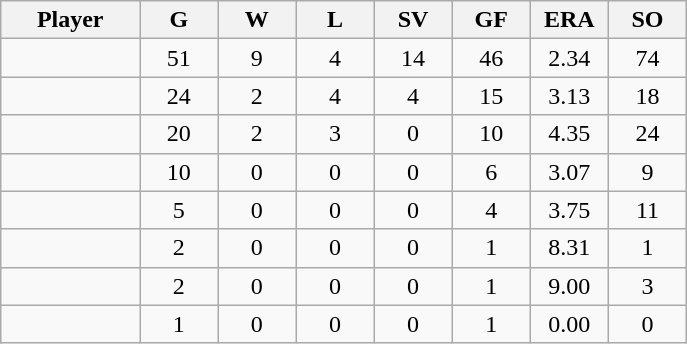<table class="wikitable sortable">
<tr>
<th bgcolor="#DDDDFF" width="16%">Player</th>
<th bgcolor="#DDDDFF" width="9%">G</th>
<th bgcolor="#DDDDFF" width="9%">W</th>
<th bgcolor="#DDDDFF" width="9%">L</th>
<th bgcolor="#DDDDFF" width="9%">SV</th>
<th bgcolor="#DDDDFF" width="9%">GF</th>
<th bgcolor="#DDDDFF" width="9%">ERA</th>
<th bgcolor="#DDDDFF" width="9%">SO</th>
</tr>
<tr align="center">
<td></td>
<td>51</td>
<td>9</td>
<td>4</td>
<td>14</td>
<td>46</td>
<td>2.34</td>
<td>74</td>
</tr>
<tr align="center">
<td></td>
<td>24</td>
<td>2</td>
<td>4</td>
<td>4</td>
<td>15</td>
<td>3.13</td>
<td>18</td>
</tr>
<tr align="center">
<td></td>
<td>20</td>
<td>2</td>
<td>3</td>
<td>0</td>
<td>10</td>
<td>4.35</td>
<td>24</td>
</tr>
<tr align="center">
<td></td>
<td>10</td>
<td>0</td>
<td>0</td>
<td>0</td>
<td>6</td>
<td>3.07</td>
<td>9</td>
</tr>
<tr align="center">
<td></td>
<td>5</td>
<td>0</td>
<td>0</td>
<td>0</td>
<td>4</td>
<td>3.75</td>
<td>11</td>
</tr>
<tr align="center">
<td></td>
<td>2</td>
<td>0</td>
<td>0</td>
<td>0</td>
<td>1</td>
<td>8.31</td>
<td>1</td>
</tr>
<tr align="center">
<td></td>
<td>2</td>
<td>0</td>
<td>0</td>
<td>0</td>
<td>1</td>
<td>9.00</td>
<td>3</td>
</tr>
<tr align="center">
<td></td>
<td>1</td>
<td>0</td>
<td>0</td>
<td>0</td>
<td>1</td>
<td>0.00</td>
<td>0</td>
</tr>
</table>
